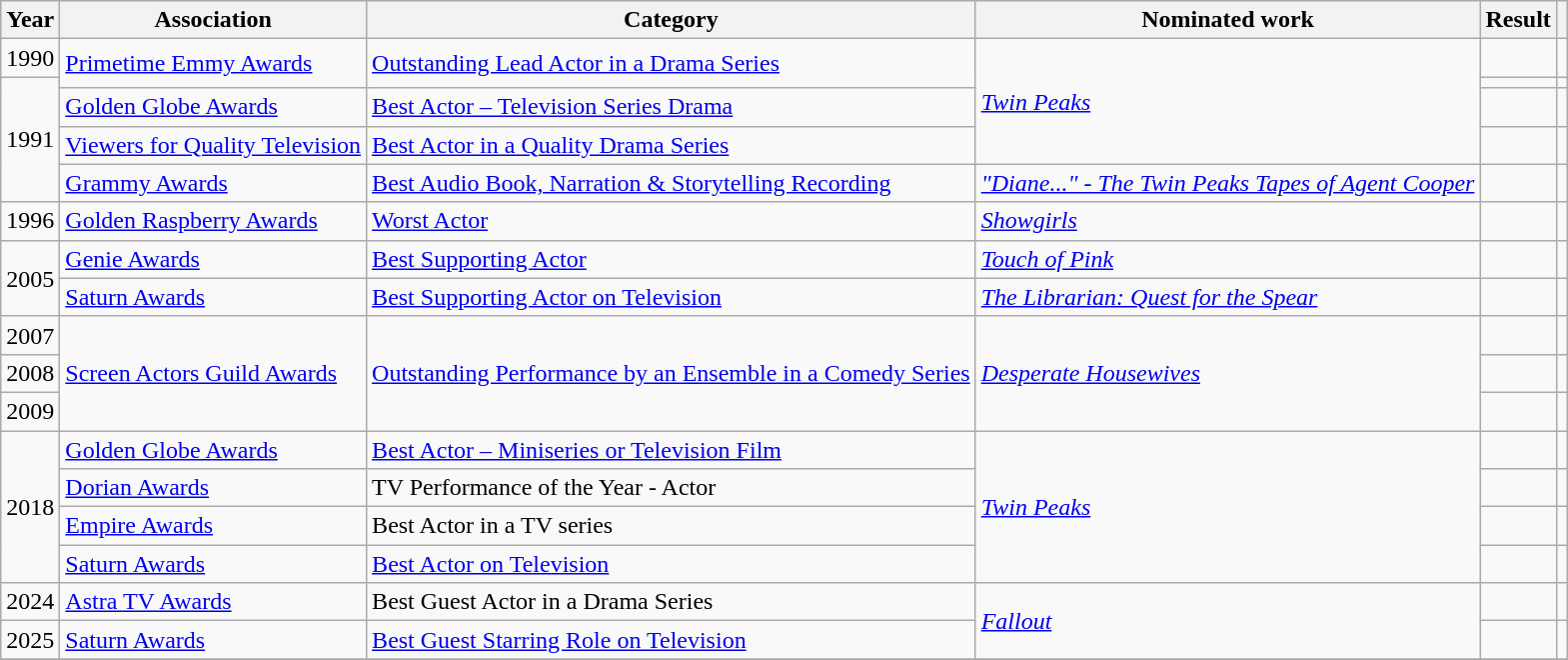<table class="wikitable">
<tr>
<th>Year</th>
<th>Association</th>
<th>Category</th>
<th>Nominated work</th>
<th>Result</th>
<th></th>
</tr>
<tr>
<td>1990</td>
<td rowspan="2"><a href='#'>Primetime Emmy Awards</a></td>
<td rowspan="2"><a href='#'>Outstanding Lead Actor in a Drama Series</a></td>
<td rowspan="4"><em><a href='#'>Twin Peaks</a></em></td>
<td></td>
<td></td>
</tr>
<tr>
<td rowspan="4">1991</td>
<td></td>
<td></td>
</tr>
<tr>
<td><a href='#'>Golden Globe Awards</a></td>
<td><a href='#'>Best Actor – Television Series Drama</a></td>
<td></td>
<td></td>
</tr>
<tr>
<td><a href='#'>Viewers for Quality Television</a></td>
<td><a href='#'>Best Actor in a Quality Drama Series</a></td>
<td></td>
<td></td>
</tr>
<tr>
<td><a href='#'>Grammy Awards</a></td>
<td><a href='#'>Best Audio Book, Narration & Storytelling Recording</a></td>
<td><a href='#'><em>"Diane..." - The Twin Peaks Tapes of Agent Cooper</em></a></td>
<td></td>
<td></td>
</tr>
<tr>
<td>1996</td>
<td><a href='#'>Golden Raspberry Awards</a></td>
<td><a href='#'>Worst Actor</a></td>
<td><em><a href='#'>Showgirls</a></em></td>
<td></td>
<td></td>
</tr>
<tr>
<td rowspan="2">2005</td>
<td><a href='#'>Genie Awards</a></td>
<td><a href='#'>Best Supporting Actor</a></td>
<td><em><a href='#'>Touch of Pink</a></em></td>
<td></td>
<td></td>
</tr>
<tr>
<td><a href='#'>Saturn Awards</a></td>
<td><a href='#'>Best Supporting Actor on Television</a></td>
<td><em><a href='#'>The Librarian: Quest for the Spear</a></em></td>
<td></td>
<td></td>
</tr>
<tr>
<td>2007</td>
<td rowspan="3"><a href='#'>Screen Actors Guild Awards</a></td>
<td rowspan="3"><a href='#'>Outstanding Performance by an Ensemble in a Comedy Series</a></td>
<td rowspan="3"><em><a href='#'>Desperate Housewives</a></em></td>
<td></td>
<td></td>
</tr>
<tr>
<td>2008</td>
<td></td>
<td></td>
</tr>
<tr>
<td>2009</td>
<td></td>
<td></td>
</tr>
<tr>
<td rowspan="4">2018</td>
<td><a href='#'>Golden Globe Awards</a></td>
<td><a href='#'>Best Actor – Miniseries or Television Film</a></td>
<td rowspan="4"><em><a href='#'>Twin Peaks</a></em></td>
<td></td>
<td></td>
</tr>
<tr>
<td><a href='#'>Dorian Awards</a></td>
<td>TV Performance of the Year - Actor</td>
<td></td>
<td></td>
</tr>
<tr>
<td><a href='#'>Empire Awards</a></td>
<td>Best Actor in a TV series</td>
<td></td>
<td></td>
</tr>
<tr>
<td><a href='#'>Saturn Awards</a></td>
<td><a href='#'>Best Actor on Television</a></td>
<td></td>
<td></td>
</tr>
<tr>
<td>2024</td>
<td><a href='#'>Astra TV Awards</a></td>
<td>Best Guest Actor in a Drama Series</td>
<td rowspan="2"><em><a href='#'>Fallout</a></em></td>
<td></td>
<td></td>
</tr>
<tr>
<td>2025</td>
<td><a href='#'>Saturn Awards</a></td>
<td><a href='#'>Best Guest Starring Role on Television</a></td>
<td></td>
<td></td>
</tr>
<tr>
</tr>
</table>
